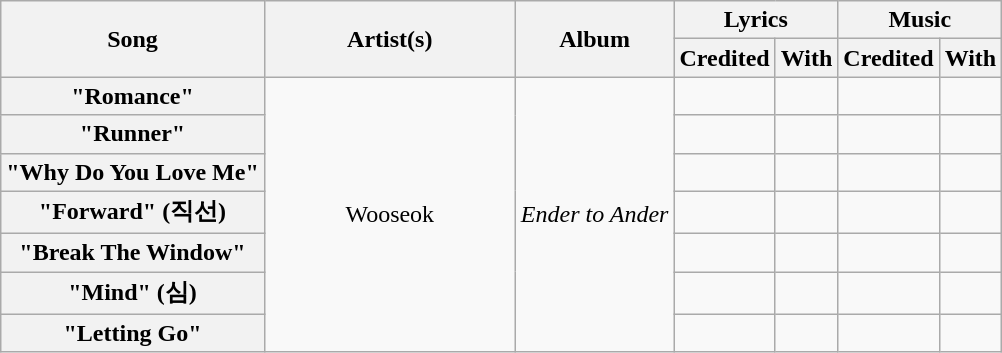<table class="wikitable plainrowheaders" style="text-align:center">
<tr>
<th rowspan="2">Song</th>
<th rowspan="2" style="width:10em;">Artist(s)</th>
<th rowspan="2">Album</th>
<th colspan="2">Lyrics</th>
<th colspan="2">Music</th>
</tr>
<tr>
<th>Credited</th>
<th>With</th>
<th>Credited</th>
<th>With</th>
</tr>
<tr>
<th scope="row">"Romance"</th>
<td rowspan="7">Wooseok</td>
<td rowspan="7"><em>Ender to Ander</em></td>
<td></td>
<td></td>
<td></td>
<td></td>
</tr>
<tr>
<th scope="row">"Runner"</th>
<td></td>
<td></td>
<td></td>
<td></td>
</tr>
<tr>
<th scope="row">"Why Do You Love Me"</th>
<td></td>
<td></td>
<td></td>
<td></td>
</tr>
<tr>
<th scope="row">"Forward" (직선)</th>
<td></td>
<td></td>
<td></td>
<td></td>
</tr>
<tr>
<th scope="row">"Break The Window"</th>
<td></td>
<td></td>
<td></td>
<td></td>
</tr>
<tr>
<th scope="row">"Mind" (심)</th>
<td></td>
<td></td>
<td></td>
<td></td>
</tr>
<tr>
<th scope="row">"Letting Go"</th>
<td></td>
<td></td>
<td></td>
<td></td>
</tr>
</table>
